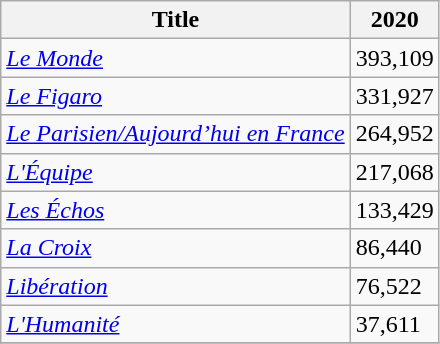<table class="wikitable sortable">
<tr>
<th>Title</th>
<th>2020</th>
</tr>
<tr>
<td><em><a href='#'>Le Monde</a></em></td>
<td>393,109</td>
</tr>
<tr>
<td><em><a href='#'>Le Figaro</a></em></td>
<td>331,927</td>
</tr>
<tr>
<td><em><a href='#'>Le Parisien/Aujourd’hui en France</a></em></td>
<td>264,952</td>
</tr>
<tr>
<td><em><a href='#'>L'Équipe</a></em></td>
<td>217,068</td>
</tr>
<tr>
<td><em><a href='#'>Les Échos</a></em></td>
<td>133,429</td>
</tr>
<tr>
<td><em><a href='#'>La Croix</a></em></td>
<td>86,440</td>
</tr>
<tr>
<td><em><a href='#'>Libération</a></em></td>
<td>76,522</td>
</tr>
<tr>
<td><em><a href='#'>L'Humanité</a></em></td>
<td>37,611</td>
</tr>
<tr>
</tr>
</table>
